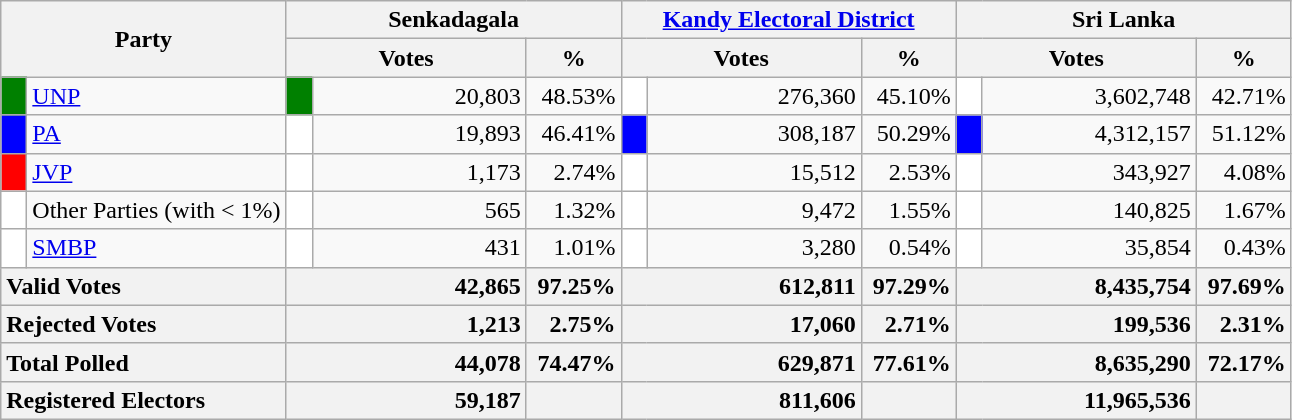<table class="wikitable">
<tr>
<th colspan="2" width="144px"rowspan="2">Party</th>
<th colspan="3" width="216px">Senkadagala</th>
<th colspan="3" width="216px"><a href='#'>Kandy Electoral District</a></th>
<th colspan="3" width="216px">Sri Lanka</th>
</tr>
<tr>
<th colspan="2" width="144px">Votes</th>
<th>%</th>
<th colspan="2" width="144px">Votes</th>
<th>%</th>
<th colspan="2" width="144px">Votes</th>
<th>%</th>
</tr>
<tr>
<td style="background-color:green;" width="10px"></td>
<td style="text-align:left;"><a href='#'>UNP</a></td>
<td style="background-color:green;" width="10px"></td>
<td style="text-align:right;">20,803</td>
<td style="text-align:right;">48.53%</td>
<td style="background-color:white;" width="10px"></td>
<td style="text-align:right;">276,360</td>
<td style="text-align:right;">45.10%</td>
<td style="background-color:white;" width="10px"></td>
<td style="text-align:right;">3,602,748</td>
<td style="text-align:right;">42.71%</td>
</tr>
<tr>
<td style="background-color:blue;" width="10px"></td>
<td style="text-align:left;"><a href='#'>PA</a></td>
<td style="background-color:white;" width="10px"></td>
<td style="text-align:right;">19,893</td>
<td style="text-align:right;">46.41%</td>
<td style="background-color:blue;" width="10px"></td>
<td style="text-align:right;">308,187</td>
<td style="text-align:right;">50.29%</td>
<td style="background-color:blue;" width="10px"></td>
<td style="text-align:right;">4,312,157</td>
<td style="text-align:right;">51.12%</td>
</tr>
<tr>
<td style="background-color:red;" width="10px"></td>
<td style="text-align:left;"><a href='#'>JVP</a></td>
<td style="background-color:white;" width="10px"></td>
<td style="text-align:right;">1,173</td>
<td style="text-align:right;">2.74%</td>
<td style="background-color:white;" width="10px"></td>
<td style="text-align:right;">15,512</td>
<td style="text-align:right;">2.53%</td>
<td style="background-color:white;" width="10px"></td>
<td style="text-align:right;">343,927</td>
<td style="text-align:right;">4.08%</td>
</tr>
<tr>
<td style="background-color:white;" width="10px"></td>
<td style="text-align:left;">Other Parties (with < 1%)</td>
<td style="background-color:white;" width="10px"></td>
<td style="text-align:right;">565</td>
<td style="text-align:right;">1.32%</td>
<td style="background-color:white;" width="10px"></td>
<td style="text-align:right;">9,472</td>
<td style="text-align:right;">1.55%</td>
<td style="background-color:white;" width="10px"></td>
<td style="text-align:right;">140,825</td>
<td style="text-align:right;">1.67%</td>
</tr>
<tr>
<td style="background-color:white;" width="10px"></td>
<td style="text-align:left;"><a href='#'>SMBP</a></td>
<td style="background-color:white;" width="10px"></td>
<td style="text-align:right;">431</td>
<td style="text-align:right;">1.01%</td>
<td style="background-color:white;" width="10px"></td>
<td style="text-align:right;">3,280</td>
<td style="text-align:right;">0.54%</td>
<td style="background-color:white;" width="10px"></td>
<td style="text-align:right;">35,854</td>
<td style="text-align:right;">0.43%</td>
</tr>
<tr>
<th colspan="2" width="144px"style="text-align:left;">Valid Votes</th>
<th style="text-align:right;"colspan="2" width="144px">42,865</th>
<th style="text-align:right;">97.25%</th>
<th style="text-align:right;"colspan="2" width="144px">612,811</th>
<th style="text-align:right;">97.29%</th>
<th style="text-align:right;"colspan="2" width="144px">8,435,754</th>
<th style="text-align:right;">97.69%</th>
</tr>
<tr>
<th colspan="2" width="144px"style="text-align:left;">Rejected Votes</th>
<th style="text-align:right;"colspan="2" width="144px">1,213</th>
<th style="text-align:right;">2.75%</th>
<th style="text-align:right;"colspan="2" width="144px">17,060</th>
<th style="text-align:right;">2.71%</th>
<th style="text-align:right;"colspan="2" width="144px">199,536</th>
<th style="text-align:right;">2.31%</th>
</tr>
<tr>
<th colspan="2" width="144px"style="text-align:left;">Total Polled</th>
<th style="text-align:right;"colspan="2" width="144px">44,078</th>
<th style="text-align:right;">74.47%</th>
<th style="text-align:right;"colspan="2" width="144px">629,871</th>
<th style="text-align:right;">77.61%</th>
<th style="text-align:right;"colspan="2" width="144px">8,635,290</th>
<th style="text-align:right;">72.17%</th>
</tr>
<tr>
<th colspan="2" width="144px"style="text-align:left;">Registered Electors</th>
<th style="text-align:right;"colspan="2" width="144px">59,187</th>
<th></th>
<th style="text-align:right;"colspan="2" width="144px">811,606</th>
<th></th>
<th style="text-align:right;"colspan="2" width="144px">11,965,536</th>
<th></th>
</tr>
</table>
